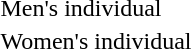<table>
<tr>
<td>Men's individual<br></td>
<td></td>
<td></td>
<td></td>
</tr>
<tr>
<td>Women's individual<br></td>
<td></td>
<td></td>
<td></td>
</tr>
<tr>
</tr>
</table>
